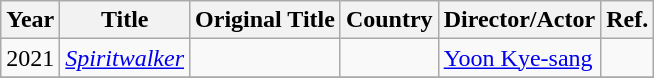<table class="wikitable">
<tr>
<th>Year</th>
<th>Title</th>
<th>Original Title</th>
<th>Country</th>
<th>Director/Actor</th>
<th>Ref.</th>
</tr>
<tr>
<td>2021</td>
<td><em><a href='#'>Spiritwalker</a></em></td>
<td></td>
<td></td>
<td><a href='#'>Yoon Kye-sang</a></td>
<td></td>
</tr>
<tr>
</tr>
</table>
